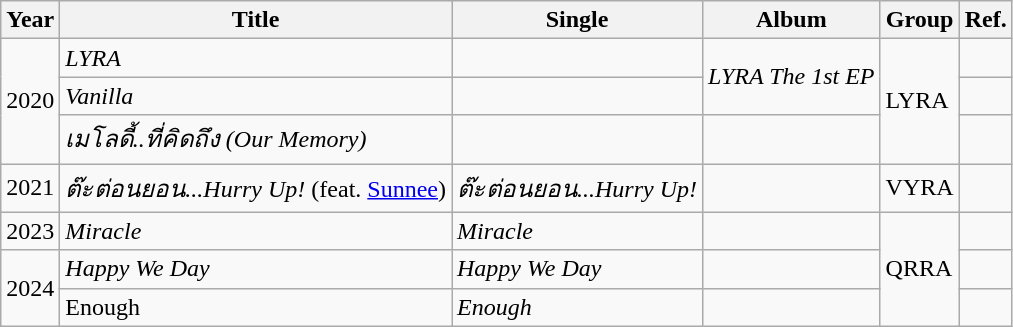<table class="wikitable">
<tr>
<th>Year</th>
<th>Title</th>
<th>Single</th>
<th>Album</th>
<th>Group</th>
<th>Ref.</th>
</tr>
<tr>
<td rowspan="3">2020</td>
<td><em>LYRA</em></td>
<td></td>
<td rowspan="2"><em>LYRA The 1st EP</em></td>
<td rowspan="3">LYRA</td>
<td></td>
</tr>
<tr>
<td><em>Vanilla</em></td>
<td></td>
<td></td>
</tr>
<tr>
<td><em>เมโลดี้..ที่คิดถึง (Our Memory)</em></td>
<td></td>
<td></td>
<td></td>
</tr>
<tr>
<td>2021</td>
<td><em>ต๊ะต่อนยอน...Hurry Up!</em> (feat. <a href='#'>Sunnee</a>)</td>
<td><em>ต๊ะต่อนยอน...Hurry Up!</em></td>
<td></td>
<td>VYRA</td>
<td></td>
</tr>
<tr>
<td>2023</td>
<td><em>Miracle</em></td>
<td><em>Miracle</em></td>
<td></td>
<td rowspan="3">QRRA</td>
<td></td>
</tr>
<tr>
<td rowspan="2">2024</td>
<td><em>Happy We Day</em></td>
<td><em>Happy We Day</em></td>
<td></td>
<td></td>
</tr>
<tr>
<td>Enough</td>
<td><em>Enough</em></td>
<td></td>
<td></td>
</tr>
</table>
